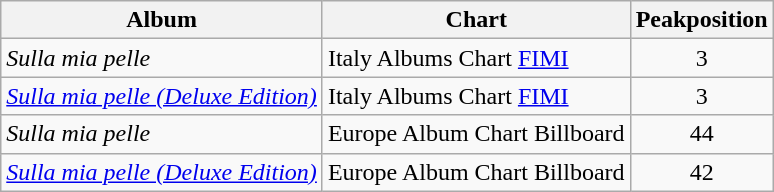<table class="wikitable">
<tr>
<th>Album</th>
<th>Chart</th>
<th>Peakposition</th>
</tr>
<tr>
<td><em>Sulla mia pelle</em></td>
<td>Italy Albums Chart <a href='#'>FIMI</a></td>
<td align="center">3</td>
</tr>
<tr>
<td><em><a href='#'>Sulla mia pelle (Deluxe Edition)</a></em></td>
<td>Italy Albums Chart <a href='#'>FIMI</a></td>
<td align="center">3</td>
</tr>
<tr>
<td><em>Sulla mia pelle</em></td>
<td>Europe Album Chart Billboard</td>
<td align="center">44</td>
</tr>
<tr>
<td><em><a href='#'>Sulla mia pelle (Deluxe Edition)</a></em></td>
<td>Europe Album Chart Billboard</td>
<td align="center">42</td>
</tr>
</table>
